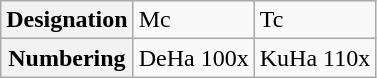<table class="wikitable">
<tr>
<th>Designation</th>
<td>Mc</td>
<td>Tc</td>
</tr>
<tr>
<th>Numbering</th>
<td>DeHa 100x</td>
<td>KuHa 110x</td>
</tr>
</table>
